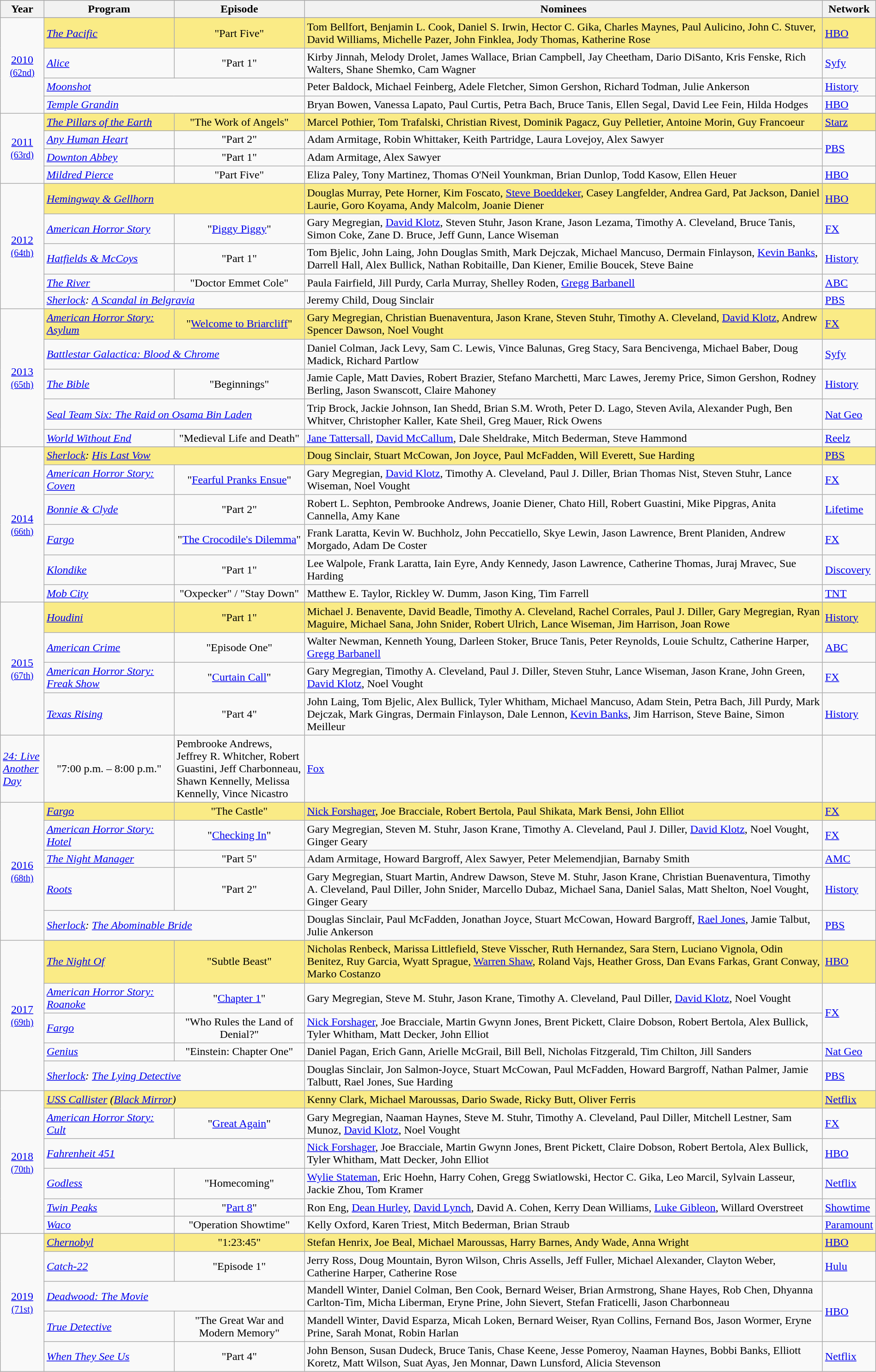<table class="wikitable" style="width:100%">
<tr bgcolor="#bebebe">
<th width="5%">Year</th>
<th width="15%">Program</th>
<th width="15%">Episode</th>
<th width="60%">Nominees</th>
<th width="5%">Network</th>
</tr>
<tr>
<td rowspan=5 style="text-align:center"><a href='#'>2010</a><br><small><a href='#'>(62nd)</a></small><br></td>
</tr>
<tr style="background:#FAEB86">
<td><em><a href='#'>The Pacific</a></em></td>
<td align=center>"Part Five"</td>
<td>Tom Bellfort, Benjamin L. Cook, Daniel S. Irwin, Hector C. Gika, Charles Maynes, Paul Aulicino, John C. Stuver, David Williams, Michelle Pazer, John Finklea, Jody Thomas, Katherine Rose</td>
<td><a href='#'>HBO</a></td>
</tr>
<tr>
<td><em><a href='#'>Alice</a></em></td>
<td align=center>"Part 1"</td>
<td>Kirby Jinnah, Melody Drolet, James Wallace, Brian Campbell, Jay Cheetham, Dario DiSanto, Kris Fenske, Rich Walters, Shane Shemko, Cam Wagner</td>
<td><a href='#'>Syfy</a></td>
</tr>
<tr>
<td colspan=2><em><a href='#'>Moonshot</a></em></td>
<td>Peter Baldock, Michael Feinberg, Adele Fletcher, Simon Gershon, Richard Todman, Julie Ankerson</td>
<td><a href='#'>History</a></td>
</tr>
<tr>
<td colspan=2><em><a href='#'>Temple Grandin</a></em></td>
<td>Bryan Bowen, Vanessa Lapato, Paul Curtis, Petra Bach, Bruce Tanis, Ellen Segal, David Lee Fein, Hilda Hodges</td>
<td><a href='#'>HBO</a></td>
</tr>
<tr>
<td rowspan=5 style="text-align:center"><a href='#'>2011</a><br><small><a href='#'>(63rd)</a></small><br></td>
</tr>
<tr style="background:#FAEB86">
<td><em><a href='#'>The Pillars of the Earth</a></em></td>
<td align=center>"The Work of Angels"</td>
<td>Marcel Pothier, Tom Trafalski, Christian Rivest, Dominik Pagacz, Guy Pelletier, Antoine Morin, Guy Francoeur</td>
<td><a href='#'>Starz</a></td>
</tr>
<tr>
<td><em><a href='#'>Any Human Heart</a></em></td>
<td align=center>"Part 2"</td>
<td>Adam Armitage, Robin Whittaker, Keith Partridge, Laura Lovejoy, Alex Sawyer</td>
<td rowspan=2><a href='#'>PBS</a></td>
</tr>
<tr>
<td><em><a href='#'>Downton Abbey</a></em></td>
<td align=center>"Part 1"</td>
<td>Adam Armitage, Alex Sawyer</td>
</tr>
<tr>
<td><em><a href='#'>Mildred Pierce</a></em></td>
<td align=center>"Part Five"</td>
<td>Eliza Paley, Tony Martinez, Thomas O'Neil Younkman, Brian Dunlop, Todd Kasow, Ellen Heuer</td>
<td><a href='#'>HBO</a></td>
</tr>
<tr>
<td rowspan=6 style="text-align:center"><a href='#'>2012</a><br><small><a href='#'>(64th)</a></small><br></td>
</tr>
<tr style="background:#FAEB86">
<td colspan=2><em><a href='#'>Hemingway & Gellhorn</a></em></td>
<td>Douglas Murray, Pete Horner, Kim Foscato, <a href='#'>Steve Boeddeker</a>, Casey Langfelder, Andrea Gard, Pat Jackson, Daniel Laurie, Goro Koyama, Andy Malcolm, Joanie Diener</td>
<td><a href='#'>HBO</a></td>
</tr>
<tr>
<td><em><a href='#'>American Horror Story</a></em></td>
<td align=center>"<a href='#'>Piggy Piggy</a>"</td>
<td>Gary Megregian, <a href='#'>David Klotz</a>, Steven Stuhr, Jason Krane, Jason Lezama, Timothy A. Cleveland, Bruce Tanis, Simon Coke, Zane D. Bruce, Jeff Gunn, Lance Wiseman</td>
<td><a href='#'>FX</a></td>
</tr>
<tr>
<td><em><a href='#'>Hatfields & McCoys</a></em></td>
<td align=center>"Part 1"</td>
<td>Tom Bjelic, John Laing, John Douglas Smith, Mark Dejczak, Michael Mancuso, Dermain Finlayson, <a href='#'>Kevin Banks</a>, Darrell Hall, Alex Bullick, Nathan Robitaille, Dan Kiener, Emilie Boucek, Steve Baine</td>
<td><a href='#'>History</a></td>
</tr>
<tr>
<td><em><a href='#'>The River</a></em></td>
<td align=center>"Doctor Emmet Cole"</td>
<td>Paula Fairfield, Jill Purdy, Carla Murray, Shelley Roden, <a href='#'>Gregg Barbanell</a></td>
<td><a href='#'>ABC</a></td>
</tr>
<tr>
<td colspan=2><em><a href='#'>Sherlock</a>: <a href='#'>A Scandal in Belgravia</a></em></td>
<td>Jeremy Child, Doug Sinclair</td>
<td><a href='#'>PBS</a></td>
</tr>
<tr>
<td rowspan=6 style="text-align:center"><a href='#'>2013</a><br><small><a href='#'>(65th)</a></small><br></td>
</tr>
<tr style="background:#FAEB86">
<td><em><a href='#'>American Horror Story: Asylum</a></em></td>
<td align=center>"<a href='#'>Welcome to Briarcliff</a>"</td>
<td>Gary Megregian, Christian Buenaventura, Jason Krane, Steven Stuhr, Timothy A. Cleveland, <a href='#'>David Klotz</a>, Andrew Spencer Dawson, Noel Vought</td>
<td><a href='#'>FX</a></td>
</tr>
<tr>
<td colspan=2><em><a href='#'>Battlestar Galactica: Blood & Chrome</a></em></td>
<td>Daniel Colman, Jack Levy, Sam C. Lewis, Vince Balunas, Greg Stacy, Sara Bencivenga, Michael Baber, Doug Madick, Richard Partlow</td>
<td><a href='#'>Syfy</a></td>
</tr>
<tr>
<td><em><a href='#'>The Bible</a></em></td>
<td align=center>"Beginnings"</td>
<td>Jamie Caple, Matt Davies, Robert Brazier, Stefano Marchetti, Marc Lawes, Jeremy Price, Simon Gershon, Rodney Berling, Jason Swanscott, Claire Mahoney</td>
<td><a href='#'>History</a></td>
</tr>
<tr>
<td colspan=2><em><a href='#'>Seal Team Six: The Raid on Osama Bin Laden</a></em></td>
<td>Trip Brock, Jackie Johnson, Ian Shedd, Brian S.M. Wroth, Peter D. Lago, Steven Avila, Alexander Pugh, Ben Whitver, Christopher Kaller, Kate Sheil, Greg Mauer, Rick Owens</td>
<td><a href='#'>Nat Geo</a></td>
</tr>
<tr>
<td><em><a href='#'>World Without End</a></em></td>
<td align=center>"Medieval Life and Death"</td>
<td><a href='#'>Jane Tattersall</a>, <a href='#'>David McCallum</a>, Dale Sheldrake, Mitch Bederman, Steve Hammond</td>
<td><a href='#'>Reelz</a></td>
</tr>
<tr>
<td rowspan=7 style="text-align:center"><a href='#'>2014</a><br><small><a href='#'>(66th)</a></small><br></td>
</tr>
<tr style="background:#FAEB86">
<td colspan=2><em><a href='#'>Sherlock</a>: <a href='#'>His Last Vow</a></em></td>
<td>Doug Sinclair, Stuart McCowan, Jon Joyce, Paul McFadden, Will Everett, Sue Harding</td>
<td><a href='#'>PBS</a></td>
</tr>
<tr>
<td><em><a href='#'>American Horror Story: Coven</a></em></td>
<td align=center>"<a href='#'>Fearful Pranks Ensue</a>"</td>
<td>Gary Megregian, <a href='#'>David Klotz</a>, Timothy A. Cleveland, Paul J. Diller, Brian Thomas Nist, Steven Stuhr, Lance Wiseman, Noel Vought</td>
<td><a href='#'>FX</a></td>
</tr>
<tr>
<td><em><a href='#'>Bonnie & Clyde</a></em></td>
<td align=center>"Part 2"</td>
<td>Robert L. Sephton, Pembrooke Andrews, Joanie Diener, Chato Hill, Robert Guastini, Mike Pipgras, Anita Cannella, Amy Kane</td>
<td><a href='#'>Lifetime</a></td>
</tr>
<tr>
<td><em><a href='#'>Fargo</a></em></td>
<td align=center>"<a href='#'>The Crocodile's Dilemma</a>"</td>
<td>Frank Laratta, Kevin W. Buchholz, John Peccatiello, Skye Lewin, Jason Lawrence, Brent Planiden, Andrew Morgado, Adam De Coster</td>
<td><a href='#'>FX</a></td>
</tr>
<tr>
<td><em><a href='#'>Klondike</a></em></td>
<td align=center>"Part 1"</td>
<td>Lee Walpole, Frank Laratta, Iain Eyre, Andy Kennedy, Jason Lawrence, Catherine Thomas, Juraj Mravec, Sue Harding</td>
<td><a href='#'>Discovery</a></td>
</tr>
<tr>
<td><em><a href='#'>Mob City</a></em></td>
<td align=center>"Oxpecker" / "Stay Down"</td>
<td>Matthew E. Taylor, Rickley W. Dumm, Jason King, Tim Farrell</td>
<td><a href='#'>TNT</a></td>
</tr>
<tr>
<td rowspan=6 style="text-align:center"><a href='#'>2015</a><br><small><a href='#'>(67th)</a></small><br></td>
</tr>
<tr>
</tr>
<tr style="background:#FAEB86">
<td><em><a href='#'>Houdini</a></em></td>
<td align=center>"Part 1"</td>
<td>Michael J. Benavente, David Beadle, Timothy A. Cleveland, Rachel Corrales, Paul J. Diller, Gary Megregian, Ryan Maguire, Michael Sana, John Snider, Robert Ulrich, Lance Wiseman, Jim Harrison, Joan Rowe</td>
<td><a href='#'>History</a></td>
</tr>
<tr>
<td><em><a href='#'>American Crime</a></em></td>
<td align=center>"Episode One"</td>
<td>Walter Newman, Kenneth Young, Darleen Stoker, Bruce Tanis, Peter Reynolds, Louie Schultz, Catherine Harper, <a href='#'>Gregg Barbanell</a></td>
<td><a href='#'>ABC</a></td>
</tr>
<tr>
<td><em><a href='#'>American Horror Story: Freak Show</a></em></td>
<td align=center>"<a href='#'>Curtain Call</a>"</td>
<td>Gary Megregian, Timothy A. Cleveland, Paul J. Diller, Steven Stuhr, Lance Wiseman, Jason Krane, John Green, <a href='#'>David Klotz</a>, Noel Vought</td>
<td><a href='#'>FX</a></td>
</tr>
<tr>
<td><em><a href='#'>Texas Rising</a></em></td>
<td align=center>"Part 4"</td>
<td>John Laing, Tom Bjelic, Alex Bullick, Tyler Whitham, Michael Mancuso, Adam Stein, Petra Bach, Jill Purdy, Mark Dejczak, Mark Gingras, Dermain Finlayson, Dale Lennon, <a href='#'>Kevin Banks</a>, Jim Harrison, Steve Baine, Simon Meilleur</td>
<td><a href='#'>History</a></td>
</tr>
<tr>
<td><em><a href='#'>24: Live Another Day</a></em></td>
<td align=center>"7:00 p.m. – 8:00 p.m."</td>
<td>Pembrooke Andrews, Jeffrey R. Whitcher, Robert Guastini, Jeff Charbonneau, Shawn Kennelly, Melissa Kennelly, Vince Nicastro</td>
<td><a href='#'>Fox</a></td>
</tr>
<tr>
<td rowspan=6 style="text-align:center"><a href='#'>2016</a><br><small><a href='#'>(68th)</a></small><br></td>
</tr>
<tr style="background:#FAEB86">
<td><em><a href='#'>Fargo</a></em></td>
<td align=center>"The Castle"</td>
<td><a href='#'>Nick Forshager</a>, Joe Bracciale, Robert Bertola, Paul Shikata, Mark Bensi, John Elliot</td>
<td><a href='#'>FX</a></td>
</tr>
<tr>
<td><em><a href='#'>American Horror Story: Hotel</a></em></td>
<td align=center>"<a href='#'>Checking In</a>"</td>
<td>Gary Megregian, Steven M. Stuhr, Jason Krane, Timothy A. Cleveland, Paul J. Diller, <a href='#'>David Klotz</a>, Noel Vought, Ginger Geary</td>
<td><a href='#'>FX</a></td>
</tr>
<tr>
<td><em><a href='#'>The Night Manager</a></em></td>
<td align=center>"Part 5"</td>
<td>Adam Armitage, Howard Bargroff, Alex Sawyer, Peter Melemendjian, Barnaby Smith</td>
<td><a href='#'>AMC</a></td>
</tr>
<tr>
<td><em><a href='#'>Roots</a></em></td>
<td align=center>"Part 2"</td>
<td>Gary Megregian, Stuart Martin, Andrew Dawson, Steve M. Stuhr, Jason Krane, Christian Buenaventura, Timothy A. Cleveland, Paul Diller, John Snider, Marcello Dubaz, Michael Sana, Daniel Salas, Matt Shelton, Noel Vought, Ginger Geary</td>
<td><a href='#'>History</a></td>
</tr>
<tr>
<td colspan=2><em><a href='#'>Sherlock</a>: <a href='#'>The Abominable Bride</a></em></td>
<td>Douglas Sinclair, Paul McFadden, Jonathan Joyce, Stuart McCowan, Howard Bargroff, <a href='#'>Rael Jones</a>, Jamie Talbut, Julie Ankerson</td>
<td><a href='#'>PBS</a></td>
</tr>
<tr>
<td rowspan=6 style="text-align:center"><a href='#'>2017</a><br><small><a href='#'>(69th)</a></small><br></td>
</tr>
<tr style="background:#FAEB86;">
<td><em><a href='#'>The Night Of</a></em></td>
<td align=center>"Subtle Beast"</td>
<td>Nicholas Renbeck, Marissa Littlefield, Steve Visscher, Ruth Hernandez, Sara Stern, Luciano Vignola, Odin Benitez, Ruy Garcia, Wyatt Sprague, <a href='#'>Warren Shaw</a>, Roland Vajs, Heather Gross, Dan Evans Farkas, Grant Conway, Marko Costanzo</td>
<td><a href='#'>HBO</a></td>
</tr>
<tr>
<td><em><a href='#'>American Horror Story: Roanoke</a></em></td>
<td align=center>"<a href='#'>Chapter 1</a>"</td>
<td>Gary Megregian, Steve M. Stuhr, Jason Krane, Timothy A. Cleveland, Paul Diller, <a href='#'>David Klotz</a>, Noel Vought</td>
<td rowspan=2><a href='#'>FX</a></td>
</tr>
<tr>
<td><em><a href='#'>Fargo</a></em></td>
<td align=center>"Who Rules the Land of Denial?"</td>
<td><a href='#'>Nick Forshager</a>, Joe Bracciale, Martin Gwynn Jones, Brent Pickett, Claire Dobson, Robert Bertola, Alex Bullick, Tyler Whitham, Matt Decker, John Elliot</td>
</tr>
<tr>
<td><em><a href='#'>Genius</a></em></td>
<td align=center>"Einstein: Chapter One"</td>
<td>Daniel Pagan, Erich Gann, Arielle McGrail, Bill Bell, Nicholas Fitzgerald, Tim Chilton, Jill Sanders</td>
<td><a href='#'>Nat Geo</a></td>
</tr>
<tr>
<td colspan=2><em><a href='#'>Sherlock</a>: <a href='#'>The Lying Detective</a></em></td>
<td>Douglas Sinclair, Jon Salmon-Joyce, Stuart McCowan, Paul McFadden, Howard Bargroff, Nathan Palmer, Jamie Talbutt, Rael Jones, Sue Harding</td>
<td><a href='#'>PBS</a></td>
</tr>
<tr>
<td rowspan=7 style="text-align:center"><a href='#'>2018</a><br><small><a href='#'>(70th)</a></small><br></td>
</tr>
<tr style="background:#FAEB86;">
<td colspan=2><em><a href='#'>USS Callister</a> (<a href='#'>Black Mirror</a>)</em></td>
<td>Kenny Clark, Michael Maroussas, Dario Swade, Ricky Butt, Oliver Ferris</td>
<td><a href='#'>Netflix</a></td>
</tr>
<tr>
<td><em><a href='#'>American Horror Story: Cult</a></em></td>
<td align=center>"<a href='#'>Great Again</a>"</td>
<td>Gary Megregian, Naaman Haynes, Steve M. Stuhr, Timothy A. Cleveland, Paul Diller, Mitchell Lestner, Sam Munoz, <a href='#'>David Klotz</a>, Noel Vought</td>
<td><a href='#'>FX</a></td>
</tr>
<tr>
<td colspan=2><em><a href='#'>Fahrenheit 451</a></em></td>
<td><a href='#'>Nick Forshager</a>, Joe Bracciale, Martin Gwynn Jones, Brent Pickett, Claire Dobson, Robert Bertola, Alex Bullick, Tyler Whitham, Matt Decker, John Elliot</td>
<td><a href='#'>HBO</a></td>
</tr>
<tr>
<td><em><a href='#'>Godless</a></em></td>
<td align=center>"Homecoming"</td>
<td><a href='#'>Wylie Stateman</a>, Eric Hoehn, Harry Cohen, Gregg Swiatlowski, Hector C. Gika, Leo Marcil, Sylvain Lasseur, Jackie Zhou, Tom Kramer</td>
<td><a href='#'>Netflix</a></td>
</tr>
<tr>
<td><em><a href='#'>Twin Peaks</a></em></td>
<td align=center>"<a href='#'>Part 8</a>"</td>
<td>Ron Eng, <a href='#'>Dean Hurley</a>, <a href='#'>David Lynch</a>, David A. Cohen, Kerry Dean Williams, <a href='#'>Luke Gibleon</a>, Willard Overstreet</td>
<td><a href='#'>Showtime</a></td>
</tr>
<tr>
<td><em><a href='#'>Waco</a></em></td>
<td align=center>"Operation Showtime"</td>
<td>Kelly Oxford, Karen Triest, Mitch Bederman, Brian Straub</td>
<td><a href='#'>Paramount</a></td>
</tr>
<tr>
<td rowspan=6 style="text-align:center"><a href='#'>2019</a><br><small><a href='#'>(71st)</a></small><br></td>
</tr>
<tr style="background:#FAEB86;">
<td><em><a href='#'>Chernobyl</a></em></td>
<td align=center>"1:23:45"</td>
<td>Stefan Henrix, Joe Beal, Michael Maroussas, Harry Barnes, Andy Wade, Anna Wright</td>
<td><a href='#'>HBO</a></td>
</tr>
<tr>
<td><em><a href='#'>Catch-22</a></em></td>
<td align=center>"Episode 1"</td>
<td>Jerry Ross, Doug Mountain, Byron Wilson, Chris Assells, Jeff Fuller, Michael Alexander, Clayton Weber, Catherine Harper, Catherine Rose</td>
<td><a href='#'>Hulu</a></td>
</tr>
<tr>
<td colspan=2><em><a href='#'>Deadwood: The Movie</a></em></td>
<td>Mandell Winter, Daniel Colman, Ben Cook, Bernard Weiser, Brian Armstrong, Shane Hayes, Rob Chen, Dhyanna Carlton-Tim, Micha Liberman, Eryne Prine, John Sievert, Stefan Fraticelli, Jason Charbonneau</td>
<td rowspan=2><a href='#'>HBO</a></td>
</tr>
<tr>
<td><em><a href='#'>True Detective</a></em></td>
<td align=center>"The Great War and Modern Memory"</td>
<td>Mandell Winter, David Esparza, Micah Loken, Bernard Weiser, Ryan Collins, Fernand Bos, Jason Wormer, Eryne Prine, Sarah Monat, Robin Harlan</td>
</tr>
<tr>
<td><em><a href='#'>When They See Us</a></em></td>
<td align=center>"Part 4"</td>
<td>John Benson, Susan Dudeck, Bruce Tanis, Chase Keene, Jesse Pomeroy, Naaman Haynes, Bobbi Banks, Elliott Koretz, Matt Wilson, Suat Ayas, Jen Monnar, Dawn Lunsford, Alicia Stevenson</td>
<td><a href='#'>Netflix</a></td>
</tr>
</table>
